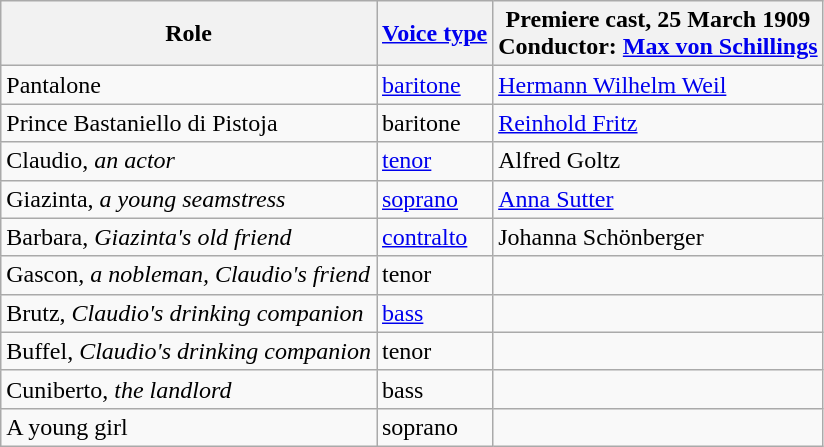<table class="wikitable">
<tr>
<th>Role</th>
<th><a href='#'>Voice type</a></th>
<th>Premiere cast, 25 March 1909<br>Conductor: <a href='#'>Max von Schillings</a></th>
</tr>
<tr>
<td>Pantalone</td>
<td><a href='#'>baritone</a></td>
<td><a href='#'>Hermann Wilhelm Weil</a></td>
</tr>
<tr>
<td>Prince Bastaniello di Pistoja</td>
<td>baritone</td>
<td><a href='#'>Reinhold Fritz</a></td>
</tr>
<tr>
<td>Claudio, <em>an actor</em></td>
<td><a href='#'>tenor</a></td>
<td>Alfred Goltz</td>
</tr>
<tr>
<td>Giazinta, <em>a young seamstress</em></td>
<td><a href='#'>soprano</a></td>
<td><a href='#'>Anna Sutter</a></td>
</tr>
<tr>
<td>Barbara, <em>Giazinta's old friend</em></td>
<td><a href='#'>contralto</a></td>
<td>Johanna Schönberger</td>
</tr>
<tr>
<td>Gascon, <em>a nobleman, Claudio's friend</em></td>
<td>tenor</td>
<td></td>
</tr>
<tr>
<td>Brutz, <em>Claudio's drinking companion</em></td>
<td><a href='#'>bass</a></td>
<td></td>
</tr>
<tr>
<td>Buffel, <em>Claudio's drinking companion</em></td>
<td>tenor</td>
<td></td>
</tr>
<tr>
<td>Cuniberto, <em>the landlord</em></td>
<td>bass</td>
<td></td>
</tr>
<tr>
<td>A young girl</td>
<td>soprano</td>
<td></td>
</tr>
</table>
